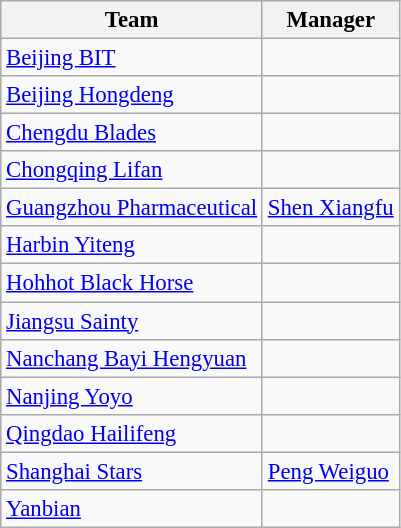<table class="wikitable sortable" style="font-size:95%">
<tr>
<th>Team</th>
<th>Manager</th>
</tr>
<tr>
<td><a href='#'>Beijing BIT</a></td>
<td></td>
</tr>
<tr>
<td><a href='#'>Beijing Hongdeng</a></td>
<td></td>
</tr>
<tr>
<td><a href='#'>Chengdu Blades</a></td>
<td></td>
</tr>
<tr>
<td><a href='#'>Chongqing Lifan</a></td>
<td></td>
</tr>
<tr>
<td><a href='#'>Guangzhou Pharmaceutical</a></td>
<td> <a href='#'>Shen Xiangfu</a></td>
</tr>
<tr>
<td><a href='#'>Harbin Yiteng</a></td>
<td></td>
</tr>
<tr>
<td><a href='#'>Hohhot Black Horse</a></td>
<td></td>
</tr>
<tr>
<td><a href='#'>Jiangsu Sainty</a></td>
<td></td>
</tr>
<tr>
<td><a href='#'>Nanchang Bayi Hengyuan</a></td>
<td></td>
</tr>
<tr>
<td><a href='#'>Nanjing Yoyo</a></td>
<td></td>
</tr>
<tr>
<td><a href='#'>Qingdao Hailifeng</a></td>
<td></td>
</tr>
<tr>
<td><a href='#'>Shanghai Stars</a></td>
<td> <a href='#'>Peng Weiguo</a></td>
</tr>
<tr>
<td><a href='#'>Yanbian</a></td>
<td></td>
</tr>
</table>
